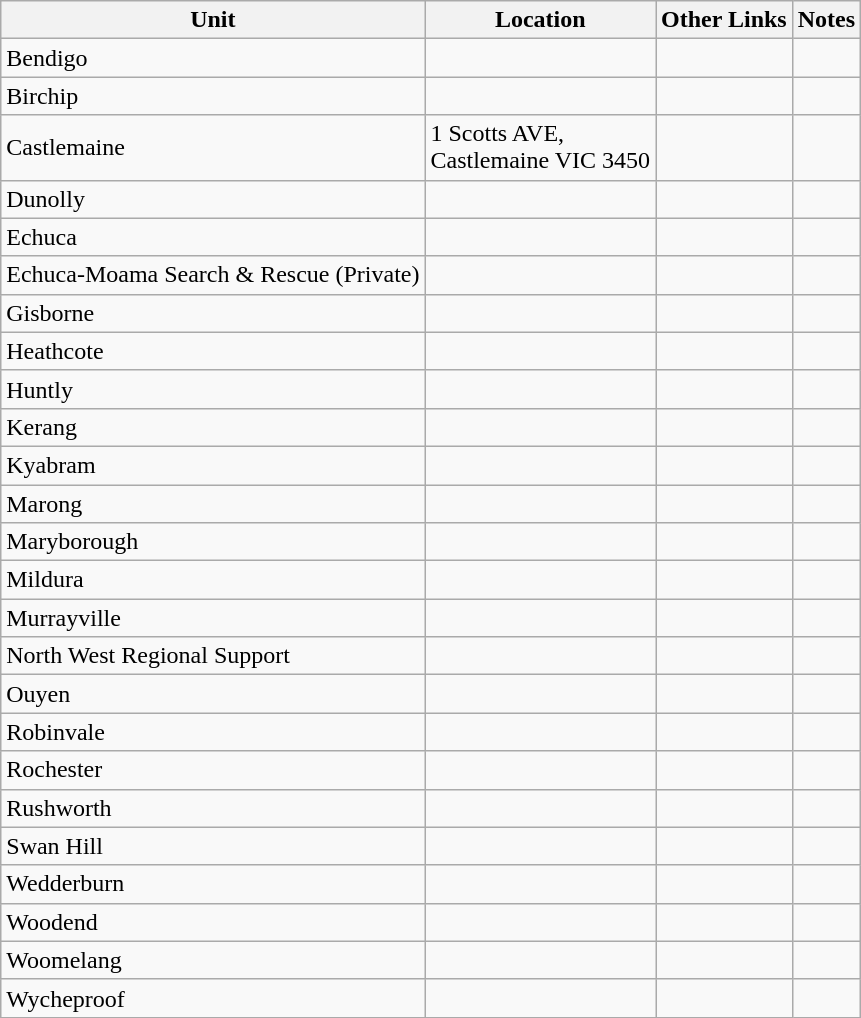<table class="wikitable">
<tr>
<th>Unit</th>
<th>Location</th>
<th>Other Links</th>
<th>Notes</th>
</tr>
<tr>
<td>Bendigo</td>
<td></td>
<td></td>
<td></td>
</tr>
<tr>
<td>Birchip</td>
<td></td>
<td></td>
<td></td>
</tr>
<tr>
<td>Castlemaine</td>
<td>1 Scotts AVE,<br>Castlemaine VIC
3450<br></td>
<td></td>
<td></td>
</tr>
<tr>
<td>Dunolly</td>
<td></td>
<td></td>
<td></td>
</tr>
<tr>
<td>Echuca</td>
<td></td>
<td></td>
<td></td>
</tr>
<tr>
<td>Echuca-Moama Search & Rescue (Private)</td>
<td></td>
<td></td>
</tr>
<tr>
<td>Gisborne</td>
<td></td>
<td></td>
<td></td>
</tr>
<tr>
<td>Heathcote</td>
<td></td>
<td></td>
<td></td>
</tr>
<tr>
<td>Huntly</td>
<td></td>
<td></td>
<td></td>
</tr>
<tr>
<td>Kerang</td>
<td></td>
<td></td>
<td></td>
</tr>
<tr>
<td>Kyabram</td>
<td></td>
<td></td>
<td></td>
</tr>
<tr>
<td>Marong</td>
<td></td>
<td></td>
<td></td>
</tr>
<tr>
<td>Maryborough</td>
<td></td>
<td></td>
<td></td>
</tr>
<tr>
<td>Mildura</td>
<td></td>
<td></td>
<td></td>
</tr>
<tr>
<td>Murrayville</td>
<td></td>
<td></td>
<td></td>
</tr>
<tr>
<td>North West Regional Support</td>
<td></td>
<td></td>
<td></td>
</tr>
<tr>
<td>Ouyen</td>
<td></td>
<td></td>
<td></td>
</tr>
<tr>
<td>Robinvale</td>
<td></td>
<td></td>
<td></td>
</tr>
<tr>
<td>Rochester</td>
<td></td>
<td></td>
<td></td>
</tr>
<tr>
<td>Rushworth</td>
<td></td>
<td></td>
<td></td>
</tr>
<tr>
<td>Swan Hill</td>
<td></td>
<td></td>
<td></td>
</tr>
<tr>
<td>Wedderburn</td>
<td></td>
<td></td>
<td></td>
</tr>
<tr>
<td>Woodend</td>
<td></td>
<td></td>
<td></td>
</tr>
<tr>
<td>Woomelang</td>
<td></td>
<td></td>
<td></td>
</tr>
<tr>
<td>Wycheproof</td>
<td></td>
<td></td>
<td></td>
</tr>
</table>
